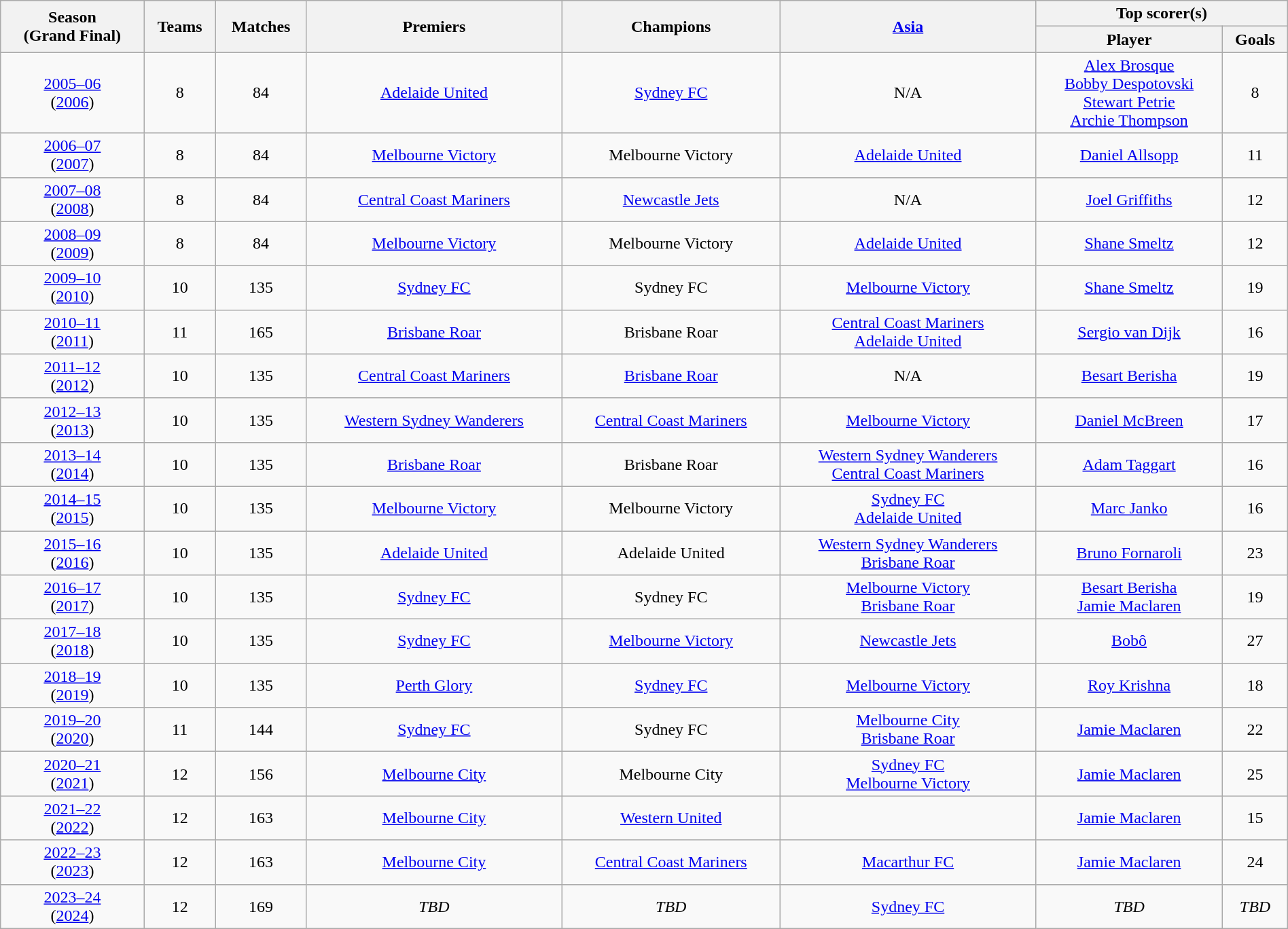<table class="wikitable sortable" style="text-align: center" width="100%">
<tr>
<th rowspan=2>Season<br>(Grand Final)</th>
<th rowspan=2>Teams</th>
<th rowspan=2>Matches</th>
<th rowspan=2>Premiers</th>
<th rowspan=2>Champions</th>
<th rowspan=2><a href='#'>Asia</a></th>
<th colspan=2>Top scorer(s)</th>
</tr>
<tr>
<th>Player</th>
<th>Goals</th>
</tr>
<tr>
<td><a href='#'>2005–06</a><br>(<a href='#'>2006</a>)</td>
<td>8</td>
<td>84</td>
<td><a href='#'>Adelaide United</a></td>
<td><a href='#'>Sydney FC</a></td>
<td>N/A</td>
<td><a href='#'>Alex Brosque</a><br><a href='#'>Bobby Despotovski</a><br><a href='#'>Stewart Petrie</a><br><a href='#'>Archie Thompson</a></td>
<td>8</td>
</tr>
<tr>
<td><a href='#'>2006–07</a><br>(<a href='#'>2007</a>)</td>
<td>8</td>
<td>84</td>
<td><a href='#'>Melbourne Victory</a></td>
<td>Melbourne Victory</td>
<td><a href='#'>Adelaide United</a></td>
<td><a href='#'>Daniel Allsopp</a></td>
<td>11</td>
</tr>
<tr>
<td><a href='#'>2007–08</a><br>(<a href='#'>2008</a>)</td>
<td>8</td>
<td>84</td>
<td><a href='#'>Central Coast Mariners</a></td>
<td><a href='#'>Newcastle Jets</a></td>
<td>N/A</td>
<td><a href='#'>Joel Griffiths</a></td>
<td>12</td>
</tr>
<tr>
<td><a href='#'>2008–09</a><br>(<a href='#'>2009</a>)</td>
<td>8</td>
<td>84</td>
<td><a href='#'>Melbourne Victory</a></td>
<td>Melbourne Victory</td>
<td><a href='#'>Adelaide United</a></td>
<td><a href='#'>Shane Smeltz</a></td>
<td>12</td>
</tr>
<tr>
<td><a href='#'>2009–10</a><br>(<a href='#'>2010</a>)</td>
<td>10</td>
<td>135</td>
<td><a href='#'>Sydney FC</a></td>
<td>Sydney FC</td>
<td><a href='#'>Melbourne Victory</a></td>
<td><a href='#'>Shane Smeltz</a></td>
<td>19</td>
</tr>
<tr>
<td><a href='#'>2010–11</a><br>(<a href='#'>2011</a>)</td>
<td>11</td>
<td>165</td>
<td><a href='#'>Brisbane Roar</a></td>
<td>Brisbane Roar</td>
<td><a href='#'>Central Coast Mariners</a><br><a href='#'>Adelaide United</a></td>
<td><a href='#'>Sergio van Dijk</a></td>
<td>16</td>
</tr>
<tr>
<td><a href='#'>2011–12</a><br>(<a href='#'>2012</a>)</td>
<td>10</td>
<td>135</td>
<td><a href='#'>Central Coast Mariners</a></td>
<td><a href='#'>Brisbane Roar</a></td>
<td>N/A</td>
<td><a href='#'>Besart Berisha</a></td>
<td>19</td>
</tr>
<tr>
<td><a href='#'>2012–13</a><br>(<a href='#'>2013</a>)</td>
<td>10</td>
<td>135</td>
<td><a href='#'>Western Sydney Wanderers</a></td>
<td><a href='#'>Central Coast Mariners</a></td>
<td><a href='#'>Melbourne Victory</a></td>
<td><a href='#'>Daniel McBreen</a></td>
<td>17</td>
</tr>
<tr>
<td><a href='#'>2013–14</a><br>(<a href='#'>2014</a>)</td>
<td>10</td>
<td>135</td>
<td><a href='#'>Brisbane Roar</a></td>
<td>Brisbane Roar</td>
<td><a href='#'>Western Sydney Wanderers</a><br><a href='#'>Central Coast Mariners</a></td>
<td><a href='#'>Adam Taggart</a></td>
<td>16</td>
</tr>
<tr>
<td><a href='#'>2014–15</a><br>(<a href='#'>2015</a>)</td>
<td>10</td>
<td>135</td>
<td><a href='#'>Melbourne Victory</a></td>
<td>Melbourne Victory</td>
<td><a href='#'>Sydney FC</a><br><a href='#'>Adelaide United</a></td>
<td><a href='#'>Marc Janko</a></td>
<td>16</td>
</tr>
<tr>
<td><a href='#'>2015–16</a><br>(<a href='#'>2016</a>)</td>
<td>10</td>
<td>135</td>
<td><a href='#'>Adelaide United</a></td>
<td>Adelaide United</td>
<td><a href='#'>Western Sydney Wanderers</a><br><a href='#'>Brisbane Roar</a></td>
<td><a href='#'>Bruno Fornaroli</a></td>
<td>23</td>
</tr>
<tr>
<td><a href='#'>2016–17</a><br>(<a href='#'>2017</a>)</td>
<td>10</td>
<td>135</td>
<td><a href='#'>Sydney FC</a></td>
<td>Sydney FC</td>
<td><a href='#'>Melbourne Victory</a><br><a href='#'>Brisbane Roar</a></td>
<td><a href='#'>Besart Berisha</a><br><a href='#'>Jamie Maclaren</a></td>
<td>19</td>
</tr>
<tr>
<td><a href='#'>2017–18</a><br>(<a href='#'>2018</a>)</td>
<td>10</td>
<td>135</td>
<td><a href='#'>Sydney FC</a></td>
<td><a href='#'>Melbourne Victory</a></td>
<td><a href='#'>Newcastle Jets</a></td>
<td><a href='#'>Bobô</a></td>
<td>27</td>
</tr>
<tr>
<td><a href='#'>2018–19</a><br>(<a href='#'>2019</a>)</td>
<td>10</td>
<td>135</td>
<td><a href='#'>Perth Glory</a></td>
<td><a href='#'>Sydney FC</a></td>
<td><a href='#'>Melbourne Victory</a></td>
<td><a href='#'>Roy Krishna</a></td>
<td>18</td>
</tr>
<tr>
<td><a href='#'>2019–20</a><br>(<a href='#'>2020</a>)</td>
<td>11</td>
<td>144</td>
<td><a href='#'>Sydney FC</a></td>
<td>Sydney FC</td>
<td><a href='#'>Melbourne City</a><br><a href='#'>Brisbane Roar</a></td>
<td><a href='#'>Jamie Maclaren</a></td>
<td>22</td>
</tr>
<tr>
<td><a href='#'>2020–21</a><br>(<a href='#'>2021</a>)</td>
<td>12</td>
<td>156</td>
<td><a href='#'>Melbourne City</a></td>
<td>Melbourne City</td>
<td><a href='#'>Sydney FC</a><br><a href='#'>Melbourne Victory</a></td>
<td><a href='#'>Jamie Maclaren</a></td>
<td>25</td>
</tr>
<tr>
<td><a href='#'>2021–22</a><br>(<a href='#'>2022</a>)</td>
<td>12</td>
<td>163</td>
<td><a href='#'>Melbourne City</a></td>
<td><a href='#'>Western United</a></td>
<td></td>
<td><a href='#'>Jamie Maclaren</a></td>
<td>15</td>
</tr>
<tr>
<td><a href='#'>2022–23</a><br>(<a href='#'>2023</a>)</td>
<td>12</td>
<td>163</td>
<td><a href='#'>Melbourne City</a></td>
<td><a href='#'>Central Coast Mariners</a></td>
<td><a href='#'>Macarthur FC</a></td>
<td><a href='#'>Jamie Maclaren</a></td>
<td>24</td>
</tr>
<tr>
<td><a href='#'>2023–24</a><br>(<a href='#'>2024</a>)</td>
<td>12</td>
<td>169</td>
<td><em>TBD</em></td>
<td><em>TBD</em></td>
<td><a href='#'>Sydney FC</a></td>
<td><em>TBD</em></td>
<td><em>TBD</em></td>
</tr>
</table>
